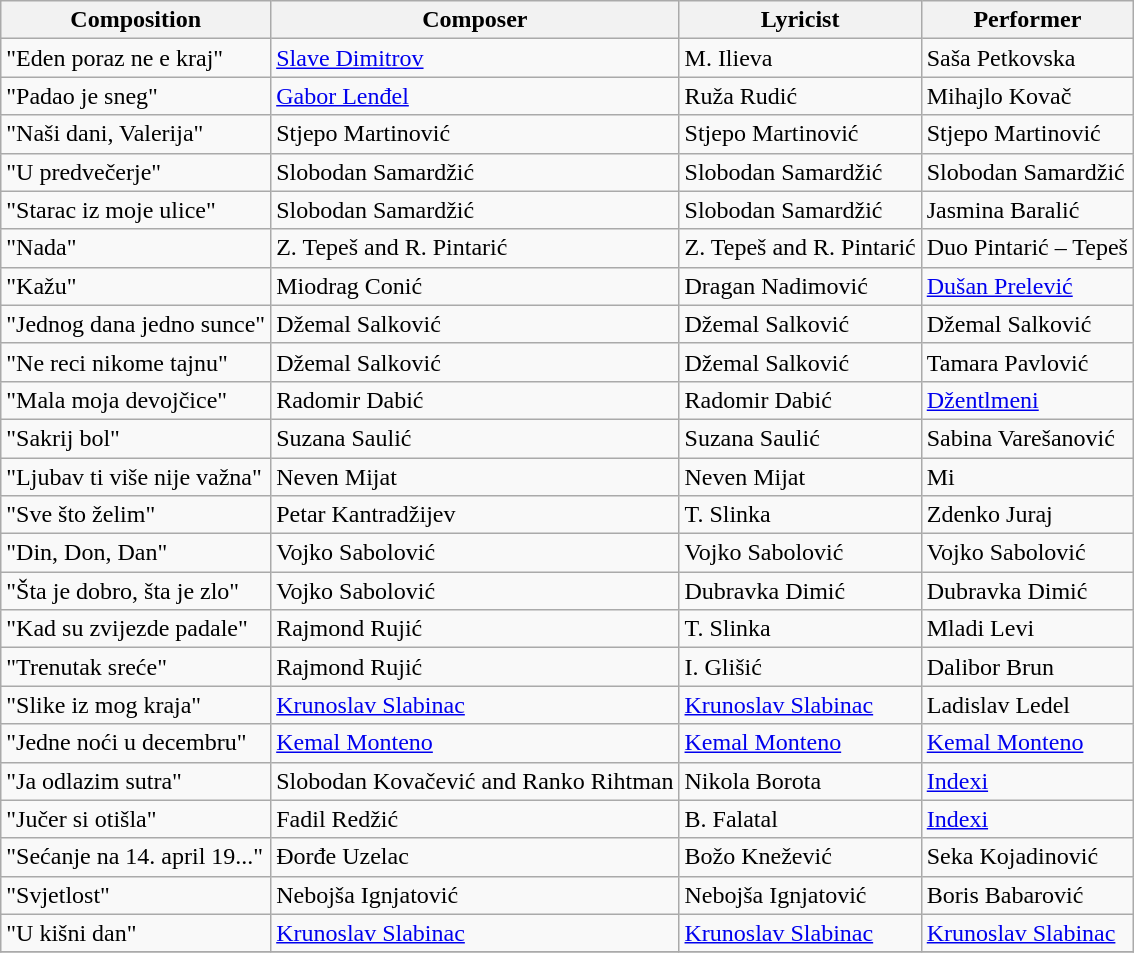<table class="wikitable sortable">
<tr>
<th class="unsortable">Composition</th>
<th class="unsortable">Composer</th>
<th class="unsortable">Lyricist</th>
<th class="unsortable">Performer</th>
</tr>
<tr>
<td>"Eden poraz ne e kraj"</td>
<td><a href='#'>Slave Dimitrov</a></td>
<td>M. Ilieva</td>
<td>Saša Petkovska</td>
</tr>
<tr>
<td>"Padao je sneg"</td>
<td><a href='#'>Gabor Lenđel</a></td>
<td>Ruža Rudić</td>
<td>Mihajlo Kovač</td>
</tr>
<tr>
<td>"Naši dani, Valerija"</td>
<td>Stjepo Martinović</td>
<td>Stjepo Martinović</td>
<td>Stjepo Martinović</td>
</tr>
<tr>
<td>"U predvečerje"</td>
<td>Slobodan Samardžić</td>
<td>Slobodan Samardžić</td>
<td>Slobodan Samardžić</td>
</tr>
<tr>
<td>"Starac iz moje ulice"</td>
<td>Slobodan Samardžić</td>
<td>Slobodan Samardžić</td>
<td>Jasmina Baralić</td>
</tr>
<tr>
<td>"Nada"</td>
<td>Z. Tepeš and R. Pintarić</td>
<td>Z. Tepeš and R. Pintarić</td>
<td>Duo Pintarić – Tepeš</td>
</tr>
<tr>
<td>"Kažu"</td>
<td>Miodrag Conić</td>
<td>Dragan Nadimović</td>
<td><a href='#'>Dušan Prelević</a></td>
</tr>
<tr>
<td>"Jednog dana jedno sunce"</td>
<td>Džemal Salković</td>
<td>Džemal Salković</td>
<td>Džemal Salković</td>
</tr>
<tr>
<td>"Ne reci nikome tajnu"</td>
<td>Džemal Salković</td>
<td>Džemal Salković</td>
<td>Tamara Pavlović</td>
</tr>
<tr>
<td>"Mala moja devojčice"</td>
<td>Radomir Dabić</td>
<td>Radomir Dabić</td>
<td><a href='#'>Džentlmeni</a></td>
</tr>
<tr>
<td>"Sakrij bol"</td>
<td>Suzana Saulić</td>
<td>Suzana Saulić</td>
<td>Sabina Varešanović</td>
</tr>
<tr>
<td>"Ljubav ti više nije važna"</td>
<td>Neven Mijat</td>
<td>Neven Mijat</td>
<td>Mi</td>
</tr>
<tr>
<td>"Sve što želim"</td>
<td>Petar Kantradžijev</td>
<td>T. Slinka</td>
<td>Zdenko Juraj</td>
</tr>
<tr>
<td>"Din, Don, Dan"</td>
<td>Vojko Sabolović</td>
<td>Vojko Sabolović</td>
<td>Vojko Sabolović</td>
</tr>
<tr>
<td>"Šta je dobro, šta je zlo"</td>
<td>Vojko Sabolović</td>
<td>Dubravka Dimić</td>
<td>Dubravka Dimić</td>
</tr>
<tr>
<td>"Kad su zvijezde padale"</td>
<td>Rajmond Rujić</td>
<td>T. Slinka</td>
<td>Mladi Levi</td>
</tr>
<tr>
<td>"Trenutak sreće"</td>
<td>Rajmond Rujić</td>
<td>I. Glišić</td>
<td>Dalibor Brun</td>
</tr>
<tr>
<td>"Slike iz mog kraja"</td>
<td><a href='#'>Krunoslav Slabinac</a></td>
<td><a href='#'>Krunoslav Slabinac</a></td>
<td>Ladislav Ledel</td>
</tr>
<tr>
<td>"Jedne noći u decembru"</td>
<td><a href='#'>Kemal Monteno</a></td>
<td><a href='#'>Kemal Monteno</a></td>
<td><a href='#'>Kemal Monteno</a></td>
</tr>
<tr>
<td>"Ja odlazim sutra"</td>
<td>Slobodan Kovačević and Ranko Rihtman</td>
<td>Nikola Borota</td>
<td><a href='#'>Indexi</a></td>
</tr>
<tr>
<td>"Jučer si otišla"</td>
<td>Fadil Redžić</td>
<td>B. Falatal</td>
<td><a href='#'>Indexi</a></td>
</tr>
<tr>
<td>"Sećanje na 14. april 19..."</td>
<td>Đorđe Uzelac</td>
<td>Božo Knežević</td>
<td>Seka Kojadinović</td>
</tr>
<tr>
<td>"Svjetlost"</td>
<td>Nebojša Ignjatović</td>
<td>Nebojša Ignjatović</td>
<td>Boris Babarović</td>
</tr>
<tr>
<td>"U kišni dan"</td>
<td><a href='#'>Krunoslav Slabinac</a></td>
<td><a href='#'>Krunoslav Slabinac</a></td>
<td><a href='#'>Krunoslav Slabinac</a></td>
</tr>
<tr>
</tr>
</table>
